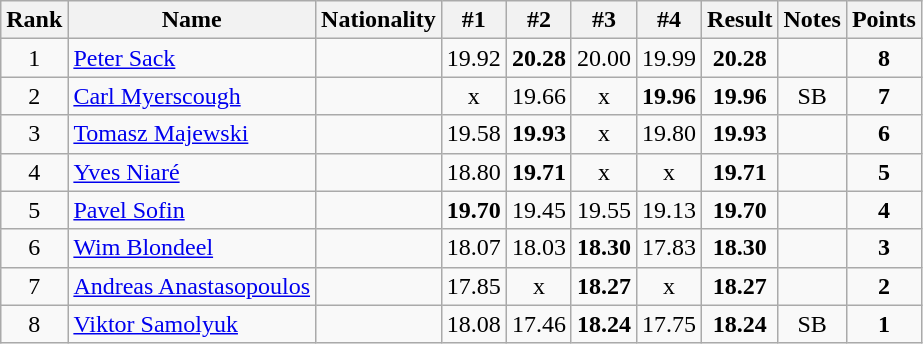<table class="wikitable sortable" style="text-align:center">
<tr>
<th>Rank</th>
<th>Name</th>
<th>Nationality</th>
<th>#1</th>
<th>#2</th>
<th>#3</th>
<th>#4</th>
<th>Result</th>
<th>Notes</th>
<th>Points</th>
</tr>
<tr>
<td>1</td>
<td align=left><a href='#'>Peter Sack</a></td>
<td align=left></td>
<td>19.92</td>
<td><strong>20.28</strong></td>
<td>20.00</td>
<td>19.99</td>
<td><strong>20.28</strong></td>
<td></td>
<td><strong>8</strong></td>
</tr>
<tr>
<td>2</td>
<td align=left><a href='#'>Carl Myerscough</a></td>
<td align=left></td>
<td>x</td>
<td>19.66</td>
<td>x</td>
<td><strong>19.96</strong></td>
<td><strong>19.96</strong></td>
<td>SB</td>
<td><strong>7</strong></td>
</tr>
<tr>
<td>3</td>
<td align=left><a href='#'>Tomasz Majewski</a></td>
<td align=left></td>
<td>19.58</td>
<td><strong>19.93</strong></td>
<td>x</td>
<td>19.80</td>
<td><strong>19.93</strong></td>
<td></td>
<td><strong>6</strong></td>
</tr>
<tr>
<td>4</td>
<td align=left><a href='#'>Yves Niaré</a></td>
<td align=left></td>
<td>18.80</td>
<td><strong>19.71</strong></td>
<td>x</td>
<td>x</td>
<td><strong>19.71</strong></td>
<td></td>
<td><strong>5</strong></td>
</tr>
<tr>
<td>5</td>
<td align=left><a href='#'>Pavel Sofin</a></td>
<td align=left></td>
<td><strong>19.70</strong></td>
<td>19.45</td>
<td>19.55</td>
<td>19.13</td>
<td><strong>19.70</strong></td>
<td></td>
<td><strong>4</strong></td>
</tr>
<tr>
<td>6</td>
<td align=left><a href='#'>Wim Blondeel</a></td>
<td align=left></td>
<td>18.07</td>
<td>18.03</td>
<td><strong>18.30</strong></td>
<td>17.83</td>
<td><strong>18.30</strong></td>
<td></td>
<td><strong>3</strong></td>
</tr>
<tr>
<td>7</td>
<td align=left><a href='#'>Andreas Anastasopoulos</a></td>
<td align=left></td>
<td>17.85</td>
<td>x</td>
<td><strong>18.27</strong></td>
<td>x</td>
<td><strong>18.27</strong></td>
<td></td>
<td><strong>2</strong></td>
</tr>
<tr>
<td>8</td>
<td align=left><a href='#'>Viktor Samolyuk</a></td>
<td align=left></td>
<td>18.08</td>
<td>17.46</td>
<td><strong>18.24</strong></td>
<td>17.75</td>
<td><strong>18.24</strong></td>
<td>SB</td>
<td><strong>1</strong></td>
</tr>
</table>
